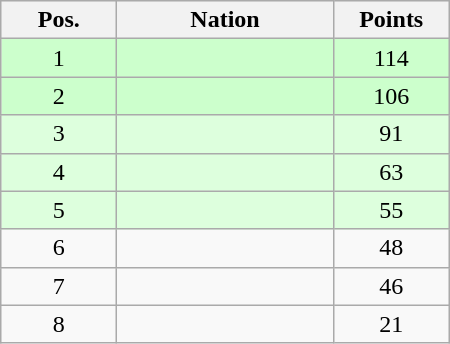<table class="wikitable gauche" cellspacing="1" style="width:300px;">
<tr style="background:#efefef; text-align:center;">
<th style="width:70px;">Pos.</th>
<th>Nation</th>
<th style="width:70px;">Points</th>
</tr>
<tr style="vertical-align:top; text-align:center; background:#ccffcc;">
<td>1</td>
<td style="text-align:left;"></td>
<td>114</td>
</tr>
<tr style="vertical-align:top; text-align:center; background:#ccffcc;">
<td>2</td>
<td style="text-align:left;"></td>
<td>106</td>
</tr>
<tr style="vertical-align:top; text-align:center; background:#ddffdd;">
<td>3</td>
<td style="text-align:left;"></td>
<td>91</td>
</tr>
<tr style="vertical-align:top; text-align:center; background:#ddffdd;">
<td>4</td>
<td style="text-align:left;"></td>
<td>63</td>
</tr>
<tr style="vertical-align:top; text-align:center; background:#ddffdd;">
<td>5</td>
<td style="text-align:left;"></td>
<td>55</td>
</tr>
<tr style="vertical-align:top; text-align:center;">
<td>6</td>
<td style="text-align:left;"></td>
<td>48</td>
</tr>
<tr style="vertical-align:top; text-align:center;">
<td>7</td>
<td style="text-align:left;"></td>
<td>46</td>
</tr>
<tr style="vertical-align:top; text-align:center;">
<td>8</td>
<td style="text-align:left;"></td>
<td>21</td>
</tr>
</table>
